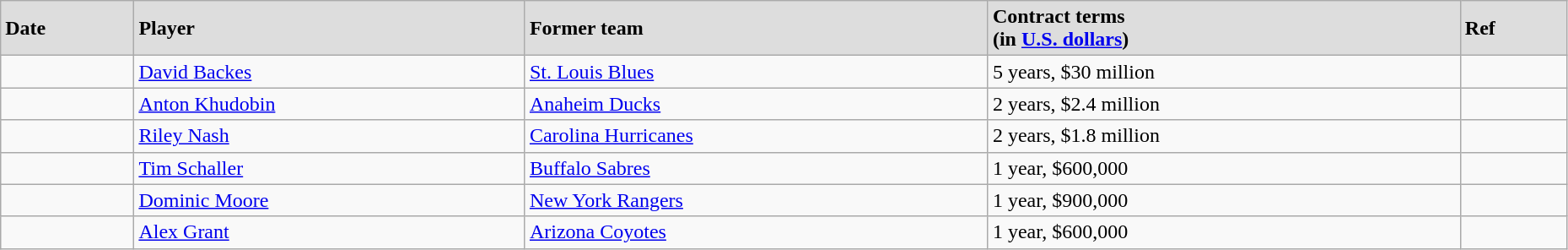<table class="wikitable" width=98%>
<tr style="background:#ddd;">
<td><strong>Date</strong></td>
<td><strong>Player</strong></td>
<td><strong>Former team</strong></td>
<td><strong>Contract terms</strong><br><strong>(in <a href='#'>U.S. dollars</a>)</strong></td>
<td><strong>Ref</strong></td>
</tr>
<tr>
<td></td>
<td><a href='#'>David Backes</a></td>
<td><a href='#'>St. Louis Blues</a></td>
<td>5 years, $30 million</td>
<td></td>
</tr>
<tr>
<td></td>
<td><a href='#'>Anton Khudobin</a></td>
<td><a href='#'>Anaheim Ducks</a></td>
<td>2 years, $2.4 million</td>
<td></td>
</tr>
<tr>
<td></td>
<td><a href='#'>Riley Nash</a></td>
<td><a href='#'>Carolina Hurricanes</a></td>
<td>2 years, $1.8 million</td>
<td></td>
</tr>
<tr>
<td></td>
<td><a href='#'>Tim Schaller</a></td>
<td><a href='#'>Buffalo Sabres</a></td>
<td>1 year, $600,000</td>
<td></td>
</tr>
<tr>
<td></td>
<td><a href='#'>Dominic Moore</a></td>
<td><a href='#'>New York Rangers</a></td>
<td>1 year, $900,000</td>
<td></td>
</tr>
<tr>
<td></td>
<td><a href='#'>Alex Grant</a></td>
<td><a href='#'>Arizona Coyotes</a></td>
<td>1 year, $600,000</td>
<td></td>
</tr>
</table>
